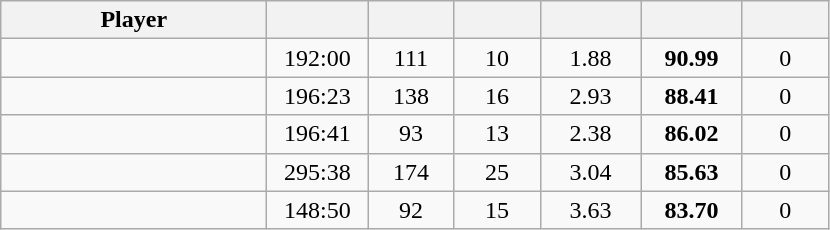<table class="wikitable sortable" style="text-align:center;">
<tr>
<th width="170px">Player</th>
<th width="60px"></th>
<th width="50px"></th>
<th width="50px"></th>
<th width="60px"></th>
<th width="60px"></th>
<th width="50px"></th>
</tr>
<tr>
<td align="left"> </td>
<td>192:00</td>
<td>111</td>
<td>10</td>
<td>1.88</td>
<td><strong>90.99</strong></td>
<td>0</td>
</tr>
<tr>
<td align="left"> </td>
<td>196:23</td>
<td>138</td>
<td>16</td>
<td>2.93</td>
<td><strong>88.41</strong></td>
<td>0</td>
</tr>
<tr>
<td align="left"> </td>
<td>196:41</td>
<td>93</td>
<td>13</td>
<td>2.38</td>
<td><strong>86.02</strong></td>
<td>0</td>
</tr>
<tr>
<td align="left"> </td>
<td>295:38</td>
<td>174</td>
<td>25</td>
<td>3.04</td>
<td><strong>85.63</strong></td>
<td>0</td>
</tr>
<tr>
<td align="left"> </td>
<td>148:50</td>
<td>92</td>
<td>15</td>
<td>3.63</td>
<td><strong>83.70</strong></td>
<td>0</td>
</tr>
</table>
